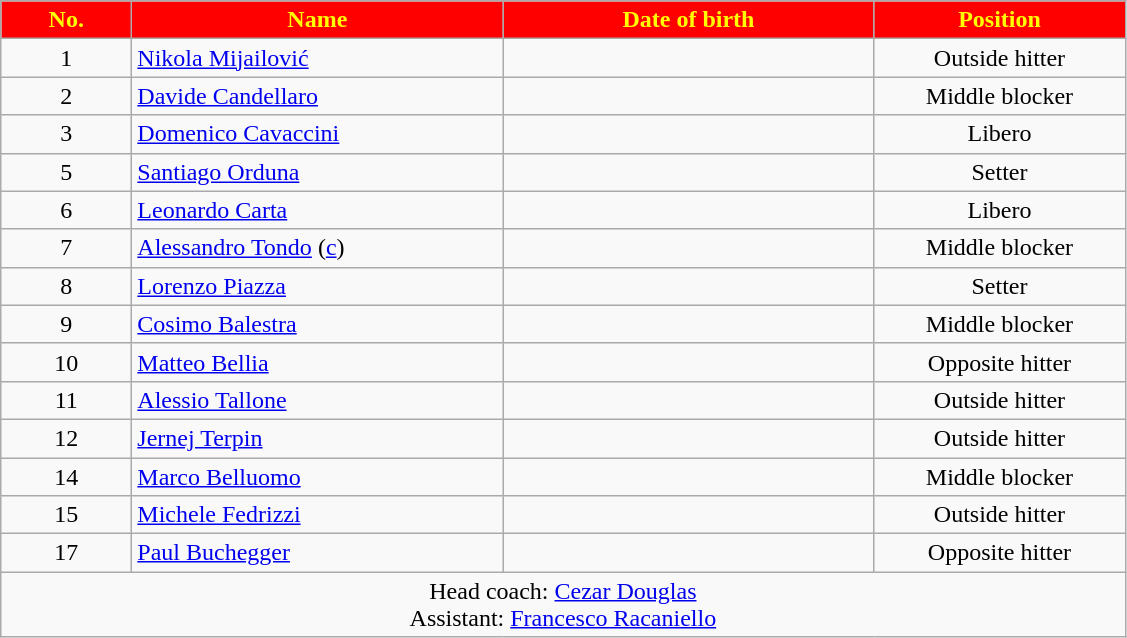<table class="wikitable sortable" style="font-size:100%; text-align:center;">
<tr>
<th style="width:5em; color:#FFFF00;  background-color:#FF0000">No.</th>
<th style="width:15em; color:#FFFF00; background-color:#FF0000">Name</th>
<th style="width:15em; color:#FFFF00; background-color:#FF0000">Date of birth</th>
<th style="width:10em; color:#FFFF00; background-color:#FF0000">Position</th>
</tr>
<tr>
<td>1</td>
<td align=left> <a href='#'>Nikola Mijailović</a></td>
<td align=right></td>
<td>Outside hitter</td>
</tr>
<tr>
<td>2</td>
<td align=left> <a href='#'>Davide Candellaro</a></td>
<td align=right></td>
<td>Middle blocker</td>
</tr>
<tr>
<td>3</td>
<td align=left> <a href='#'>Domenico Cavaccini</a></td>
<td align=right></td>
<td>Libero</td>
</tr>
<tr>
<td>5</td>
<td align=left> <a href='#'>Santiago Orduna</a></td>
<td align=right></td>
<td>Setter</td>
</tr>
<tr>
<td>6</td>
<td align=left> <a href='#'>Leonardo Carta</a></td>
<td align=right></td>
<td>Libero</td>
</tr>
<tr>
<td>7</td>
<td align=left> <a href='#'>Alessandro Tondo</a> (<a href='#'>c</a>)</td>
<td align=right></td>
<td>Middle blocker</td>
</tr>
<tr>
<td>8</td>
<td align=left> <a href='#'>Lorenzo Piazza</a></td>
<td align=right></td>
<td>Setter</td>
</tr>
<tr>
<td>9</td>
<td align=left> <a href='#'>Cosimo Balestra</a></td>
<td align=right></td>
<td>Middle blocker</td>
</tr>
<tr>
<td>10</td>
<td align=left> <a href='#'>Matteo Bellia</a></td>
<td align=right></td>
<td>Opposite hitter</td>
</tr>
<tr>
<td>11</td>
<td align=left> <a href='#'>Alessio Tallone</a></td>
<td align=right></td>
<td>Outside hitter</td>
</tr>
<tr>
<td>12</td>
<td align=left> <a href='#'>Jernej Terpin</a></td>
<td align=right></td>
<td>Outside hitter</td>
</tr>
<tr>
<td>14</td>
<td align=left> <a href='#'>Marco Belluomo</a></td>
<td align=right></td>
<td>Middle blocker</td>
</tr>
<tr>
<td>15</td>
<td align=left> <a href='#'>Michele Fedrizzi</a></td>
<td align=right></td>
<td>Outside hitter</td>
</tr>
<tr>
<td>17</td>
<td align=left> <a href='#'>Paul Buchegger</a></td>
<td align=right></td>
<td>Opposite hitter</td>
</tr>
<tr>
<td colspan=4>Head coach: <a href='#'>Cezar Douglas</a><br>Assistant: <a href='#'>Francesco Racaniello</a></td>
</tr>
</table>
